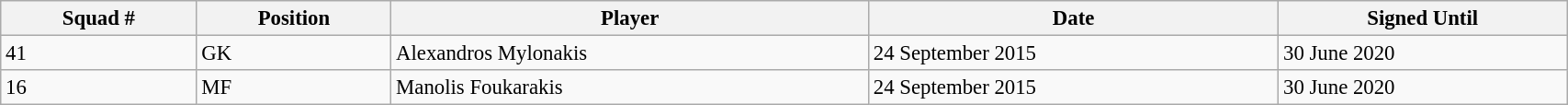<table class="wikitable sortable" style="width:90%; text-align:center; font-size:95%; text-align:left;">
<tr>
<th><strong>Squad #</strong></th>
<th><strong>Position</strong></th>
<th><strong>Player</strong></th>
<th><strong>Date</strong></th>
<th><strong>Signed Until</strong></th>
</tr>
<tr>
<td>41</td>
<td>GK</td>
<td> Alexandros Mylonakis</td>
<td>24 September 2015</td>
<td>30 June 2020</td>
</tr>
<tr>
<td>16</td>
<td>MF</td>
<td> Manolis Foukarakis</td>
<td>24 September 2015</td>
<td>30 June 2020</td>
</tr>
</table>
